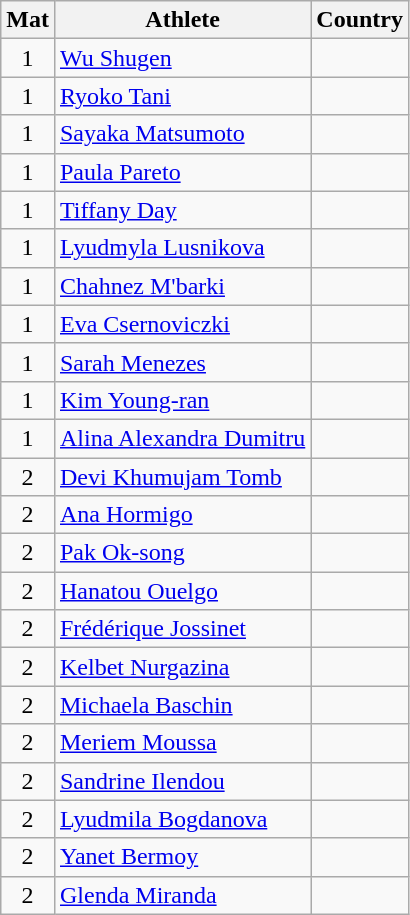<table class="wikitable sortable" style="text-align:center">
<tr>
<th>Mat</th>
<th>Athlete</th>
<th>Country</th>
</tr>
<tr>
<td>1</td>
<td align="left"><a href='#'>Wu Shugen</a></td>
<td></td>
</tr>
<tr>
<td>1</td>
<td align="left"><a href='#'>Ryoko Tani</a></td>
<td></td>
</tr>
<tr>
<td>1</td>
<td align="left"><a href='#'>Sayaka Matsumoto</a></td>
<td></td>
</tr>
<tr>
<td>1</td>
<td align="left"><a href='#'>Paula Pareto</a></td>
<td></td>
</tr>
<tr>
<td>1</td>
<td align="left"><a href='#'>Tiffany Day</a></td>
<td></td>
</tr>
<tr>
<td>1</td>
<td align="left"><a href='#'>Lyudmyla Lusnikova</a></td>
<td></td>
</tr>
<tr>
<td>1</td>
<td align="left"><a href='#'>Chahnez M'barki</a></td>
<td></td>
</tr>
<tr>
<td>1</td>
<td align="left"><a href='#'>Eva Csernoviczki</a></td>
<td></td>
</tr>
<tr>
<td>1</td>
<td align="left"><a href='#'>Sarah Menezes</a></td>
<td></td>
</tr>
<tr>
<td>1</td>
<td align="left"><a href='#'>Kim Young-ran</a></td>
<td></td>
</tr>
<tr>
<td>1</td>
<td align="left"><a href='#'>Alina Alexandra Dumitru</a></td>
<td></td>
</tr>
<tr>
<td>2</td>
<td align="left"><a href='#'>Devi Khumujam Tomb</a></td>
<td></td>
</tr>
<tr>
<td>2</td>
<td align="left"><a href='#'>Ana Hormigo</a></td>
<td></td>
</tr>
<tr>
<td>2</td>
<td align="left"><a href='#'>Pak Ok-song</a></td>
<td></td>
</tr>
<tr>
<td>2</td>
<td align="left"><a href='#'>Hanatou Ouelgo</a></td>
<td></td>
</tr>
<tr>
<td>2</td>
<td align="left"><a href='#'>Frédérique Jossinet</a></td>
<td></td>
</tr>
<tr>
<td>2</td>
<td align="left"><a href='#'>Kelbet Nurgazina</a></td>
<td></td>
</tr>
<tr>
<td>2</td>
<td align="left"><a href='#'>Michaela Baschin</a></td>
<td></td>
</tr>
<tr>
<td>2</td>
<td align="left"><a href='#'>Meriem Moussa</a></td>
<td></td>
</tr>
<tr>
<td>2</td>
<td align="left"><a href='#'>Sandrine Ilendou</a></td>
<td></td>
</tr>
<tr>
<td>2</td>
<td align="left"><a href='#'>Lyudmila Bogdanova</a></td>
<td></td>
</tr>
<tr>
<td>2</td>
<td align="left"><a href='#'>Yanet Bermoy</a></td>
<td></td>
</tr>
<tr>
<td>2</td>
<td align="left"><a href='#'>Glenda Miranda</a></td>
<td></td>
</tr>
</table>
